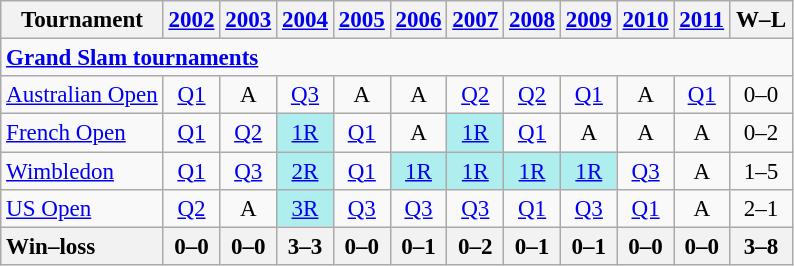<table class=wikitable style=text-align:center;font-size:96%>
<tr>
<th>Tournament</th>
<th><a href='#'>2002</a></th>
<th><a href='#'>2003</a></th>
<th><a href='#'>2004</a></th>
<th><a href='#'>2005</a></th>
<th><a href='#'>2006</a></th>
<th><a href='#'>2007</a></th>
<th><a href='#'>2008</a></th>
<th><a href='#'>2009</a></th>
<th><a href='#'>2010</a></th>
<th><a href='#'>2011</a></th>
<th width=35>W–L</th>
</tr>
<tr>
<td colspan="12" style="text-align:left;"><strong><a href='#'>Grand Slam tournaments</a></strong></td>
</tr>
<tr>
<td align=left><a href='#'>Australian Open</a></td>
<td><a href='#'>Q1</a></td>
<td>A</td>
<td><a href='#'>Q3</a></td>
<td>A</td>
<td>A</td>
<td><a href='#'>Q2</a></td>
<td><a href='#'>Q2</a></td>
<td><a href='#'>Q1</a></td>
<td>A</td>
<td><a href='#'>Q1</a></td>
<td>0–0</td>
</tr>
<tr>
<td align=left><a href='#'>French Open</a></td>
<td><a href='#'>Q1</a></td>
<td><a href='#'>Q2</a></td>
<td style="background:#afeeee;"><a href='#'>1R</a></td>
<td><a href='#'>Q1</a></td>
<td>A</td>
<td style="background:#afeeee;"><a href='#'>1R</a></td>
<td><a href='#'>Q1</a></td>
<td>A</td>
<td>A</td>
<td>A</td>
<td>0–2</td>
</tr>
<tr>
<td align=left><a href='#'>Wimbledon</a></td>
<td><a href='#'>Q1</a></td>
<td><a href='#'>Q3</a></td>
<td style="background:#afeeee;"><a href='#'>2R</a></td>
<td><a href='#'>Q1</a></td>
<td style="background:#afeeee;"><a href='#'>1R</a></td>
<td style="background:#afeeee;"><a href='#'>1R</a></td>
<td style="background:#afeeee;"><a href='#'>1R</a></td>
<td style="background:#afeeee;"><a href='#'>1R</a></td>
<td><a href='#'>Q3</a></td>
<td>A</td>
<td>1–5</td>
</tr>
<tr>
<td align=left><a href='#'>US Open</a></td>
<td><a href='#'>Q2</a></td>
<td>A</td>
<td style="background:#afeeee;"><a href='#'>3R</a></td>
<td><a href='#'>Q3</a></td>
<td><a href='#'>Q3</a></td>
<td><a href='#'>Q3</a></td>
<td><a href='#'>Q1</a></td>
<td><a href='#'>Q3</a></td>
<td><a href='#'>Q1</a></td>
<td>A</td>
<td>2–1</td>
</tr>
<tr>
<th style=text-align:left>Win–loss</th>
<th>0–0</th>
<th>0–0</th>
<th>3–3</th>
<th>0–0</th>
<th>0–1</th>
<th>0–2</th>
<th>0–1</th>
<th>0–1</th>
<th>0–0</th>
<th>0–0</th>
<th>3–8</th>
</tr>
</table>
